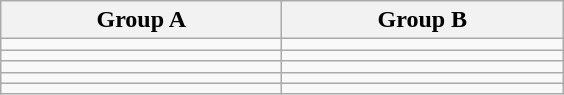<table class="wikitable">
<tr>
<th width=180px>Group A</th>
<th width=180px>Group B</th>
</tr>
<tr>
<td></td>
<td></td>
</tr>
<tr>
<td></td>
<td></td>
</tr>
<tr>
<td></td>
<td></td>
</tr>
<tr>
<td></td>
<td></td>
</tr>
<tr>
<td></td>
<td></td>
</tr>
</table>
